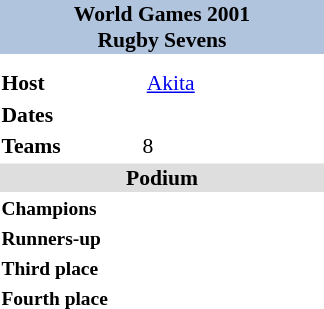<table class="toccolours" style="float: right; margin: 0 0 1em 1em; font-size: 90%;" width=220px>
<tr>
<td colspan="2"  style="background:#b0c4de; text-align:center; height:30px;"><strong>World Games 2001<br>Rugby Sevens</strong></td>
</tr>
<tr>
<td colspan="2" style="text-align: center;"></td>
</tr>
<tr style="vertical-align:top;">
<td colspan=2></td>
</tr>
<tr style="vertical-align:top;">
<td><strong>Host</strong></td>
<td> <a href='#'>Akita</a></td>
</tr>
<tr style="vertical-align:top;">
<td><strong>Dates</strong></td>
<td></td>
</tr>
<tr style="vertical-align:top;">
<td width=90><strong>Teams</strong></td>
<td>8</td>
</tr>
<tr>
<td colspan="2" style="background: #dedede; text-align: center;"><strong>Podium</strong></td>
</tr>
<tr style="vertical-align:top;">
<td style="font-size:90%; width:90px;"> <strong>Champions</strong></td>
<td align=left></td>
</tr>
<tr>
<td style="font-size:90%; width:90px;"> <strong>Runners-up</strong></td>
<td align=left></td>
</tr>
<tr>
<td style="font-size:90%; width:90px;"> <strong>Third place</strong></td>
<td align=left></td>
</tr>
<tr>
<td style="font-size:90%; width:90px;"><strong>Fourth place</strong></td>
<td align=left></td>
</tr>
</table>
